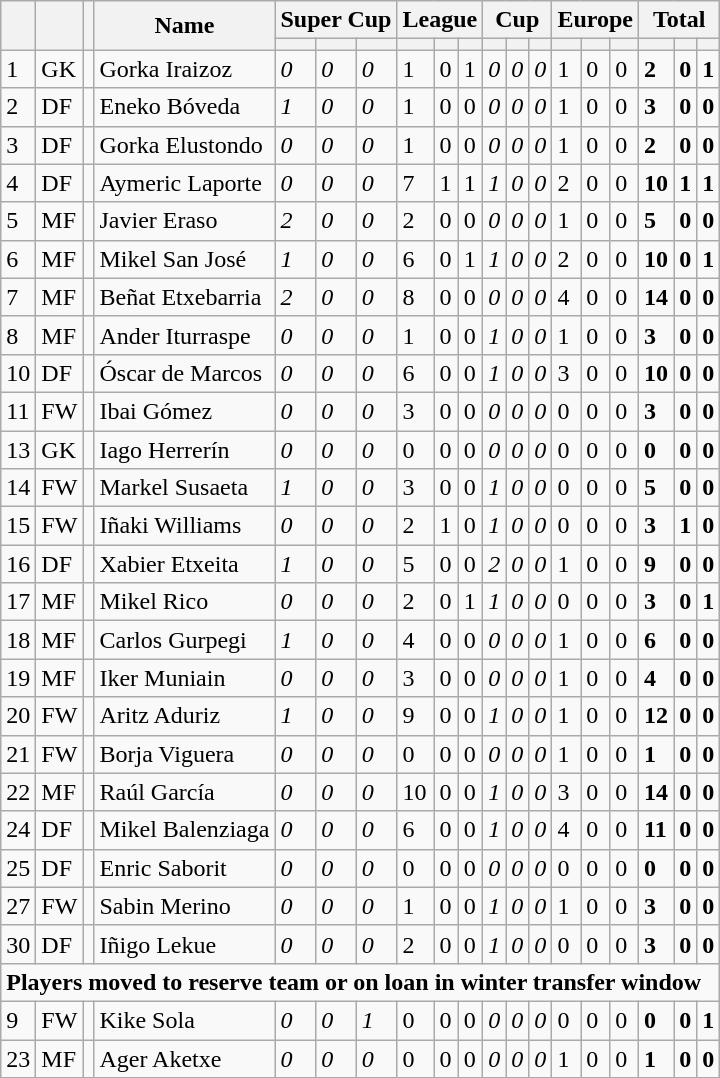<table class="wikitable sortable">
<tr>
<th rowspan=2></th>
<th rowspan=2></th>
<th rowspan=2></th>
<th rowspan=2>Name</th>
<th colspan=3>Super Cup</th>
<th colspan=3>League</th>
<th colspan=3>Cup</th>
<th colspan=3>Europe</th>
<th colspan=3>Total</th>
</tr>
<tr>
<th></th>
<th></th>
<th></th>
<th></th>
<th></th>
<th></th>
<th></th>
<th></th>
<th></th>
<th></th>
<th></th>
<th></th>
<th></th>
<th></th>
<th></th>
</tr>
<tr>
<td>1</td>
<td>GK</td>
<td></td>
<td>Gorka Iraizoz</td>
<td><em>0</em></td>
<td><em>0</em></td>
<td><em>0</em></td>
<td>1</td>
<td>0</td>
<td>1</td>
<td><em>0</em></td>
<td><em>0</em></td>
<td><em>0</em></td>
<td>1</td>
<td>0</td>
<td>0</td>
<td><strong>2</strong></td>
<td><strong>0</strong></td>
<td><strong>1</strong></td>
</tr>
<tr>
<td>2</td>
<td>DF</td>
<td></td>
<td>Eneko Bóveda</td>
<td><em>1</em></td>
<td><em>0</em></td>
<td><em>0</em></td>
<td>1</td>
<td>0</td>
<td>0</td>
<td><em>0</em></td>
<td><em>0</em></td>
<td><em>0</em></td>
<td>1</td>
<td>0</td>
<td>0</td>
<td><strong>3</strong></td>
<td><strong>0</strong></td>
<td><strong>0</strong></td>
</tr>
<tr>
<td>3</td>
<td>DF</td>
<td></td>
<td>Gorka Elustondo</td>
<td><em>0</em></td>
<td><em>0</em></td>
<td><em>0</em></td>
<td>1</td>
<td>0</td>
<td>0</td>
<td><em>0</em></td>
<td><em>0</em></td>
<td><em>0</em></td>
<td>1</td>
<td>0</td>
<td>0</td>
<td><strong>2</strong></td>
<td><strong>0</strong></td>
<td><strong>0</strong></td>
</tr>
<tr>
<td>4</td>
<td>DF</td>
<td></td>
<td>Aymeric Laporte</td>
<td><em>0</em></td>
<td><em>0</em></td>
<td><em>0</em></td>
<td>7</td>
<td>1</td>
<td>1</td>
<td><em>1</em></td>
<td><em>0</em></td>
<td><em>0</em></td>
<td>2</td>
<td>0</td>
<td>0</td>
<td><strong>10</strong></td>
<td><strong>1</strong></td>
<td><strong>1</strong></td>
</tr>
<tr>
<td>5</td>
<td>MF</td>
<td></td>
<td>Javier Eraso</td>
<td><em>2</em></td>
<td><em>0</em></td>
<td><em>0</em></td>
<td>2</td>
<td>0</td>
<td>0</td>
<td><em>0</em></td>
<td><em>0</em></td>
<td><em>0</em></td>
<td>1</td>
<td>0</td>
<td>0</td>
<td><strong>5</strong></td>
<td><strong>0</strong></td>
<td><strong>0</strong></td>
</tr>
<tr>
<td>6</td>
<td>MF</td>
<td></td>
<td>Mikel San José</td>
<td><em>1</em></td>
<td><em>0</em></td>
<td><em>0</em></td>
<td>6</td>
<td>0</td>
<td>1</td>
<td><em>1</em></td>
<td><em>0</em></td>
<td><em>0</em></td>
<td>2</td>
<td>0</td>
<td>0</td>
<td><strong>10</strong></td>
<td><strong>0</strong></td>
<td><strong>1</strong></td>
</tr>
<tr>
<td>7</td>
<td>MF</td>
<td></td>
<td>Beñat Etxebarria</td>
<td><em>2</em></td>
<td><em>0</em></td>
<td><em>0</em></td>
<td>8</td>
<td>0</td>
<td>0</td>
<td><em>0</em></td>
<td><em>0</em></td>
<td><em>0</em></td>
<td>4</td>
<td>0</td>
<td>0</td>
<td><strong>14</strong></td>
<td><strong>0</strong></td>
<td><strong>0</strong></td>
</tr>
<tr>
<td>8</td>
<td>MF</td>
<td></td>
<td>Ander Iturraspe</td>
<td><em>0</em></td>
<td><em>0</em></td>
<td><em>0</em></td>
<td>1</td>
<td>0</td>
<td>0</td>
<td><em>1</em></td>
<td><em>0</em></td>
<td><em>0</em></td>
<td>1</td>
<td>0</td>
<td>0</td>
<td><strong>3</strong></td>
<td><strong>0</strong></td>
<td><strong>0</strong></td>
</tr>
<tr>
<td>10</td>
<td>DF</td>
<td></td>
<td>Óscar de Marcos</td>
<td><em>0</em></td>
<td><em>0</em></td>
<td><em>0</em></td>
<td>6</td>
<td>0</td>
<td>0</td>
<td><em>1</em></td>
<td><em>0</em></td>
<td><em>0</em></td>
<td>3</td>
<td>0</td>
<td>0</td>
<td><strong>10</strong></td>
<td><strong>0</strong></td>
<td><strong>0</strong></td>
</tr>
<tr>
<td>11</td>
<td>FW</td>
<td></td>
<td>Ibai Gómez</td>
<td><em>0</em></td>
<td><em>0</em></td>
<td><em>0</em></td>
<td>3</td>
<td>0</td>
<td>0</td>
<td><em>0</em></td>
<td><em>0</em></td>
<td><em>0</em></td>
<td>0</td>
<td>0</td>
<td>0</td>
<td><strong>3</strong></td>
<td><strong>0</strong></td>
<td><strong>0</strong></td>
</tr>
<tr>
<td>13</td>
<td>GK</td>
<td></td>
<td>Iago Herrerín</td>
<td><em>0</em></td>
<td><em>0</em></td>
<td><em>0</em></td>
<td>0</td>
<td>0</td>
<td>0</td>
<td><em>0</em></td>
<td><em>0</em></td>
<td><em>0</em></td>
<td>0</td>
<td>0</td>
<td>0</td>
<td><strong>0</strong></td>
<td><strong>0</strong></td>
<td><strong>0</strong></td>
</tr>
<tr>
<td>14</td>
<td>FW</td>
<td></td>
<td>Markel Susaeta</td>
<td><em>1</em></td>
<td><em>0</em></td>
<td><em>0</em></td>
<td>3</td>
<td>0</td>
<td>0</td>
<td><em>1</em></td>
<td><em>0</em></td>
<td><em>0</em></td>
<td>0</td>
<td>0</td>
<td>0</td>
<td><strong>5</strong></td>
<td><strong>0</strong></td>
<td><strong>0</strong></td>
</tr>
<tr>
<td>15</td>
<td>FW</td>
<td></td>
<td>Iñaki Williams</td>
<td><em>0</em></td>
<td><em>0</em></td>
<td><em>0</em></td>
<td>2</td>
<td>1</td>
<td>0</td>
<td><em>1</em></td>
<td><em>0</em></td>
<td><em>0</em></td>
<td>0</td>
<td>0</td>
<td>0</td>
<td><strong>3</strong></td>
<td><strong>1</strong></td>
<td><strong>0</strong></td>
</tr>
<tr>
<td>16</td>
<td>DF</td>
<td></td>
<td>Xabier Etxeita</td>
<td><em>1</em></td>
<td><em>0</em></td>
<td><em>0</em></td>
<td>5</td>
<td>0</td>
<td>0</td>
<td><em>2</em></td>
<td><em>0</em></td>
<td><em>0</em></td>
<td>1</td>
<td>0</td>
<td>0</td>
<td><strong>9</strong></td>
<td><strong>0</strong></td>
<td><strong>0</strong></td>
</tr>
<tr>
<td>17</td>
<td>MF</td>
<td></td>
<td>Mikel Rico</td>
<td><em>0</em></td>
<td><em>0</em></td>
<td><em>0</em></td>
<td>2</td>
<td>0</td>
<td>1</td>
<td><em>1</em></td>
<td><em>0</em></td>
<td><em>0</em></td>
<td>0</td>
<td>0</td>
<td>0</td>
<td><strong>3</strong></td>
<td><strong>0</strong></td>
<td><strong>1</strong></td>
</tr>
<tr>
<td>18</td>
<td>MF</td>
<td></td>
<td>Carlos Gurpegi</td>
<td><em>1</em></td>
<td><em>0</em></td>
<td><em>0</em></td>
<td>4</td>
<td>0</td>
<td>0</td>
<td><em>0</em></td>
<td><em>0</em></td>
<td><em>0</em></td>
<td>1</td>
<td>0</td>
<td>0</td>
<td><strong>6</strong></td>
<td><strong>0</strong></td>
<td><strong>0</strong></td>
</tr>
<tr>
<td>19</td>
<td>MF</td>
<td></td>
<td>Iker Muniain</td>
<td><em>0</em></td>
<td><em>0</em></td>
<td><em>0</em></td>
<td>3</td>
<td>0</td>
<td>0</td>
<td><em>0</em></td>
<td><em>0</em></td>
<td><em>0</em></td>
<td>1</td>
<td>0</td>
<td>0</td>
<td><strong>4</strong></td>
<td><strong>0</strong></td>
<td><strong>0</strong></td>
</tr>
<tr>
<td>20</td>
<td>FW</td>
<td></td>
<td>Aritz Aduriz</td>
<td><em>1</em></td>
<td><em>0</em></td>
<td><em>0</em></td>
<td>9</td>
<td>0</td>
<td>0</td>
<td><em>1</em></td>
<td><em>0</em></td>
<td><em>0</em></td>
<td>1</td>
<td>0</td>
<td>0</td>
<td><strong>12</strong></td>
<td><strong>0</strong></td>
<td><strong>0</strong></td>
</tr>
<tr>
<td>21</td>
<td>FW</td>
<td></td>
<td>Borja Viguera</td>
<td><em>0</em></td>
<td><em>0</em></td>
<td><em>0</em></td>
<td>0</td>
<td>0</td>
<td>0</td>
<td><em>0</em></td>
<td><em>0</em></td>
<td><em>0</em></td>
<td>1</td>
<td>0</td>
<td>0</td>
<td><strong>1</strong></td>
<td><strong>0</strong></td>
<td><strong>0</strong></td>
</tr>
<tr>
<td>22</td>
<td>MF</td>
<td></td>
<td>Raúl García</td>
<td><em>0</em></td>
<td><em>0</em></td>
<td><em>0</em></td>
<td>10</td>
<td>0</td>
<td>0</td>
<td><em>1</em></td>
<td><em>0</em></td>
<td><em>0</em></td>
<td>3</td>
<td>0</td>
<td>0</td>
<td><strong>14</strong></td>
<td><strong>0</strong></td>
<td><strong>0</strong></td>
</tr>
<tr>
<td>24</td>
<td>DF</td>
<td></td>
<td>Mikel Balenziaga</td>
<td><em>0</em></td>
<td><em>0</em></td>
<td><em>0</em></td>
<td>6</td>
<td>0</td>
<td>0</td>
<td><em>1</em></td>
<td><em>0</em></td>
<td><em>0</em></td>
<td>4</td>
<td>0</td>
<td>0</td>
<td><strong>11</strong></td>
<td><strong>0</strong></td>
<td><strong>0</strong></td>
</tr>
<tr>
<td>25</td>
<td>DF</td>
<td></td>
<td>Enric Saborit</td>
<td><em>0</em></td>
<td><em>0</em></td>
<td><em>0</em></td>
<td>0</td>
<td>0</td>
<td>0</td>
<td><em>0</em></td>
<td><em>0</em></td>
<td><em>0</em></td>
<td>0</td>
<td>0</td>
<td>0</td>
<td><strong>0</strong></td>
<td><strong>0</strong></td>
<td><strong>0</strong></td>
</tr>
<tr>
<td>27</td>
<td>FW</td>
<td></td>
<td>Sabin Merino</td>
<td><em>0</em></td>
<td><em>0</em></td>
<td><em>0</em></td>
<td>1</td>
<td>0</td>
<td>0</td>
<td><em>1</em></td>
<td><em>0</em></td>
<td><em>0</em></td>
<td>1</td>
<td>0</td>
<td>0</td>
<td><strong>3</strong></td>
<td><strong>0</strong></td>
<td><strong>0</strong></td>
</tr>
<tr>
<td>30</td>
<td>DF</td>
<td></td>
<td>Iñigo Lekue</td>
<td><em>0</em></td>
<td><em>0</em></td>
<td><em>0</em></td>
<td>2</td>
<td>0</td>
<td>0</td>
<td><em>1</em></td>
<td><em>0</em></td>
<td><em>0</em></td>
<td>0</td>
<td>0</td>
<td>0</td>
<td><strong>3</strong></td>
<td><strong>0</strong></td>
<td><strong>0</strong></td>
</tr>
<tr>
<td colspan=19><strong>Players moved to reserve team or on loan in winter transfer window</strong></td>
</tr>
<tr>
<td>9</td>
<td>FW</td>
<td></td>
<td>Kike Sola</td>
<td><em>0</em></td>
<td><em>0</em></td>
<td><em>1</em></td>
<td>0</td>
<td>0</td>
<td>0</td>
<td><em>0</em></td>
<td><em>0</em></td>
<td><em>0</em></td>
<td>0</td>
<td>0</td>
<td>0</td>
<td><strong>0</strong></td>
<td><strong>0</strong></td>
<td><strong>1</strong></td>
</tr>
<tr>
<td>23</td>
<td>MF</td>
<td></td>
<td>Ager Aketxe</td>
<td><em>0</em></td>
<td><em>0</em></td>
<td><em>0</em></td>
<td>0</td>
<td>0</td>
<td>0</td>
<td><em>0</em></td>
<td><em>0</em></td>
<td><em>0</em></td>
<td>1</td>
<td>0</td>
<td>0</td>
<td><strong>1</strong></td>
<td><strong>0</strong></td>
<td><strong>0</strong></td>
</tr>
</table>
